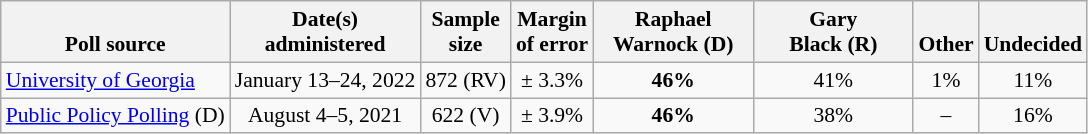<table class="wikitable" style="font-size:90%;text-align:center;">
<tr style="vertical-align:bottom">
<th>Poll source</th>
<th>Date(s)<br>administered</th>
<th>Sample<br>size</th>
<th>Margin<br>of error</th>
<th style="width:100px;">Raphael<br>Warnock (D)</th>
<th style="width:100px;">Gary<br>Black (R)</th>
<th>Other</th>
<th>Undecided</th>
</tr>
<tr>
<td style="text-align:left;"><a href='#'>University of Georgia</a></td>
<td>January 13–24, 2022</td>
<td>872 (RV)</td>
<td>± 3.3%</td>
<td><strong>46%</strong></td>
<td>41%</td>
<td>1%</td>
<td>11%</td>
</tr>
<tr>
<td style="text-align:left;"><a href='#'>Public Policy Polling</a> (D)</td>
<td>August 4–5, 2021</td>
<td>622 (V)</td>
<td>± 3.9%</td>
<td><strong>46%</strong></td>
<td>38%</td>
<td>–</td>
<td>16%</td>
</tr>
</table>
